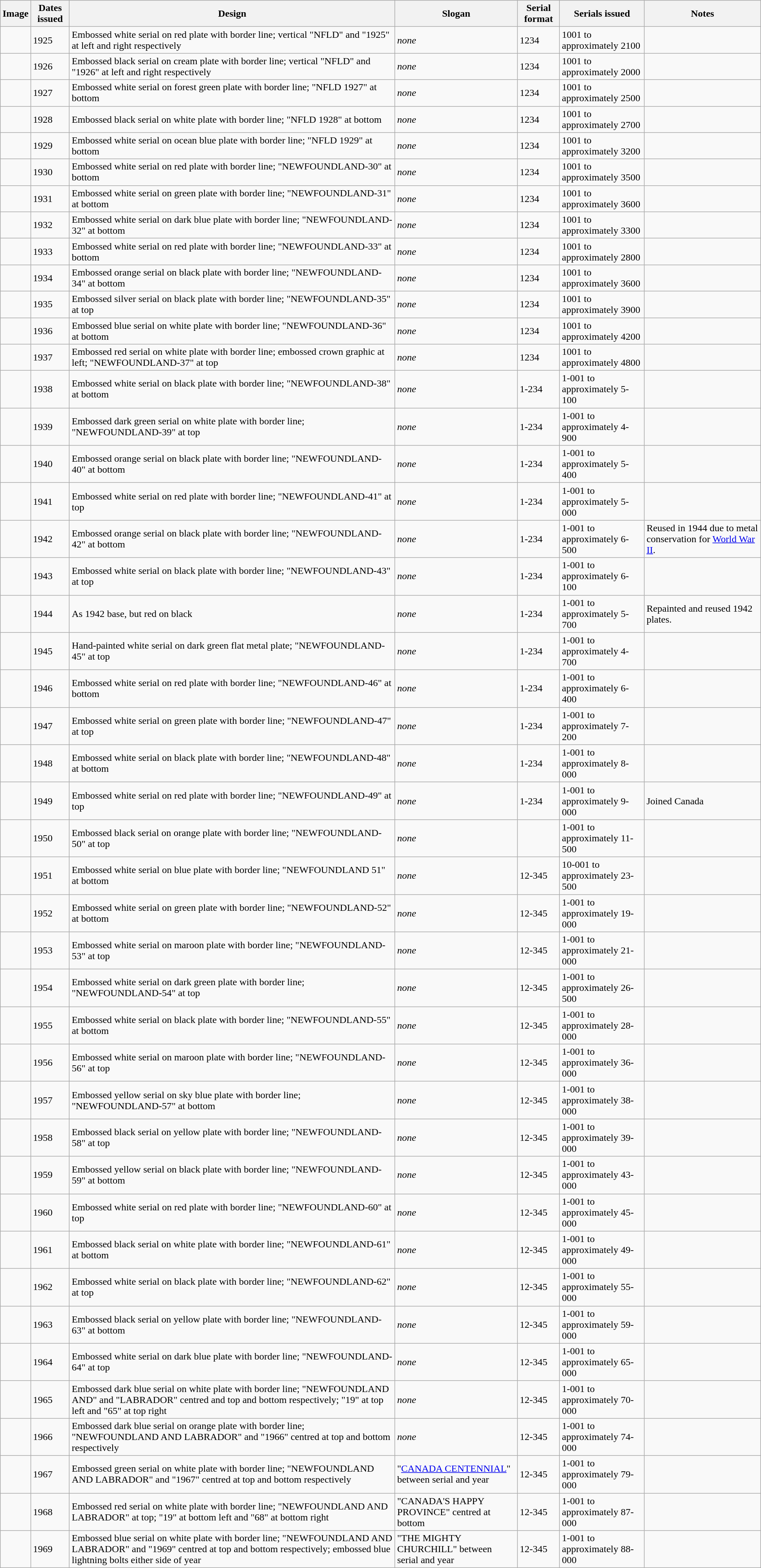<table class="wikitable">
<tr>
<th>Image</th>
<th>Dates issued</th>
<th>Design</th>
<th>Slogan</th>
<th>Serial format</th>
<th>Serials issued</th>
<th>Notes</th>
</tr>
<tr>
<td></td>
<td>1925</td>
<td>Embossed white serial on red plate with border line; vertical "NFLD" and "1925" at left and right respectively</td>
<td><em>none</em></td>
<td>1234</td>
<td>1001 to approximately 2100</td>
<td></td>
</tr>
<tr>
<td></td>
<td>1926</td>
<td>Embossed black serial on cream plate with border line; vertical "NFLD" and "1926" at left and right respectively</td>
<td><em>none</em></td>
<td>1234</td>
<td>1001 to approximately 2000</td>
<td></td>
</tr>
<tr>
<td></td>
<td>1927</td>
<td>Embossed white serial on forest green plate with border line; "NFLD 1927" at bottom</td>
<td><em>none</em></td>
<td>1234</td>
<td>1001 to approximately 2500</td>
<td></td>
</tr>
<tr>
<td></td>
<td>1928</td>
<td>Embossed black serial on white plate with border line; "NFLD 1928" at bottom</td>
<td><em>none</em></td>
<td>1234</td>
<td>1001 to approximately 2700</td>
<td></td>
</tr>
<tr>
<td></td>
<td>1929</td>
<td>Embossed white serial on ocean blue plate with border line; "NFLD 1929" at bottom</td>
<td><em>none</em></td>
<td>1234</td>
<td>1001 to approximately 3200</td>
<td></td>
</tr>
<tr>
<td></td>
<td>1930</td>
<td>Embossed white serial on red plate with border line; "NEWFOUNDLAND-30" at bottom</td>
<td><em>none</em></td>
<td>1234</td>
<td>1001 to approximately 3500</td>
<td></td>
</tr>
<tr>
<td></td>
<td>1931</td>
<td>Embossed white serial on green plate with border line; "NEWFOUNDLAND-31" at bottom</td>
<td><em>none</em></td>
<td>1234</td>
<td>1001 to approximately 3600</td>
<td></td>
</tr>
<tr>
<td></td>
<td>1932</td>
<td>Embossed white serial on dark blue plate with border line; "NEWFOUNDLAND-32" at bottom</td>
<td><em>none</em></td>
<td>1234</td>
<td>1001 to approximately 3300</td>
<td></td>
</tr>
<tr>
<td></td>
<td>1933</td>
<td>Embossed white serial on red plate with border line; "NEWFOUNDLAND-33" at bottom</td>
<td><em>none</em></td>
<td>1234</td>
<td>1001 to approximately 2800</td>
<td></td>
</tr>
<tr>
<td></td>
<td>1934</td>
<td>Embossed orange serial on black plate with border line; "NEWFOUNDLAND-34" at bottom</td>
<td><em>none</em></td>
<td>1234</td>
<td>1001 to approximately 3600</td>
<td></td>
</tr>
<tr>
<td></td>
<td>1935</td>
<td>Embossed silver serial on black plate with border line; "NEWFOUNDLAND-35" at top</td>
<td><em>none</em></td>
<td>1234</td>
<td>1001 to approximately 3900</td>
<td></td>
</tr>
<tr>
<td></td>
<td>1936</td>
<td>Embossed blue serial on white plate with border line; "NEWFOUNDLAND-36" at bottom</td>
<td><em>none</em></td>
<td>1234</td>
<td>1001 to approximately 4200</td>
<td></td>
</tr>
<tr>
<td></td>
<td>1937</td>
<td>Embossed red serial on white plate with border line; embossed crown graphic at left; "NEWFOUNDLAND-37" at top</td>
<td><em>none</em></td>
<td>1234</td>
<td>1001 to approximately 4800</td>
<td></td>
</tr>
<tr>
<td></td>
<td>1938</td>
<td>Embossed white serial on black plate with border line; "NEWFOUNDLAND-38" at bottom</td>
<td><em>none</em></td>
<td>1-234</td>
<td>1-001 to approximately 5-100</td>
<td></td>
</tr>
<tr>
<td></td>
<td>1939</td>
<td>Embossed dark green serial on white plate with border line; "NEWFOUNDLAND-39" at top</td>
<td><em>none</em></td>
<td>1-234</td>
<td>1-001 to approximately 4-900</td>
<td></td>
</tr>
<tr>
<td></td>
<td>1940</td>
<td>Embossed orange serial on black plate with border line; "NEWFOUNDLAND-40" at bottom</td>
<td><em>none</em></td>
<td>1-234</td>
<td>1-001 to approximately 5-400</td>
<td></td>
</tr>
<tr>
<td></td>
<td>1941</td>
<td>Embossed white serial on red plate with border line; "NEWFOUNDLAND-41" at top</td>
<td><em>none</em></td>
<td>1-234</td>
<td>1-001 to approximately 5-000</td>
<td></td>
</tr>
<tr>
<td></td>
<td>1942</td>
<td>Embossed orange serial on black plate with border line; "NEWFOUNDLAND-42" at bottom</td>
<td><em>none</em></td>
<td>1-234</td>
<td>1-001 to approximately 6-500</td>
<td>Reused in 1944 due to metal conservation for <a href='#'>World War II</a>.</td>
</tr>
<tr>
<td></td>
<td>1943</td>
<td>Embossed white serial on black plate with border line; "NEWFOUNDLAND-43" at top</td>
<td><em>none</em></td>
<td>1-234</td>
<td>1-001 to approximately 6-100</td>
<td></td>
</tr>
<tr>
<td></td>
<td>1944</td>
<td>As 1942 base, but red on black</td>
<td><em>none</em></td>
<td>1-234</td>
<td>1-001 to approximately 5-700</td>
<td>Repainted and reused 1942 plates.</td>
</tr>
<tr>
<td></td>
<td>1945</td>
<td>Hand-painted white serial on dark green flat metal plate; "NEWFOUNDLAND-45" at top</td>
<td><em>none</em></td>
<td>1-234</td>
<td>1-001 to approximately 4-700</td>
<td></td>
</tr>
<tr>
<td></td>
<td>1946</td>
<td>Embossed white serial on red plate with border line; "NEWFOUNDLAND-46" at bottom</td>
<td><em>none</em></td>
<td>1-234</td>
<td>1-001 to approximately 6-400</td>
<td></td>
</tr>
<tr>
<td></td>
<td>1947</td>
<td>Embossed white serial on green plate with border line; "NEWFOUNDLAND-47" at top</td>
<td><em>none</em></td>
<td>1-234</td>
<td>1-001 to approximately 7-200</td>
<td></td>
</tr>
<tr>
<td></td>
<td>1948</td>
<td>Embossed white serial on black plate with border line; "NEWFOUNDLAND-48" at bottom</td>
<td><em>none</em></td>
<td>1-234</td>
<td>1-001 to approximately 8-000</td>
<td></td>
</tr>
<tr>
<td></td>
<td>1949</td>
<td>Embossed white serial on red plate with border line; "NEWFOUNDLAND-49" at top</td>
<td><em>none</em></td>
<td>1-234</td>
<td>1-001 to approximately 9-000</td>
<td>Joined Canada</td>
</tr>
<tr>
<td></td>
<td>1950</td>
<td>Embossed black serial on orange plate with border line; "NEWFOUNDLAND-50" at top</td>
<td><em>none</em></td>
<td></td>
<td>1-001 to approximately 11-500</td>
<td></td>
</tr>
<tr>
<td></td>
<td>1951</td>
<td>Embossed white serial on blue plate with border line; "NEWFOUNDLAND 51" at bottom</td>
<td><em>none</em></td>
<td>12-345</td>
<td>10-001 to approximately 23-500</td>
<td></td>
</tr>
<tr>
<td></td>
<td>1952</td>
<td>Embossed white serial on green plate with border line; "NEWFOUNDLAND-52" at bottom</td>
<td><em>none</em></td>
<td>12-345</td>
<td>1-001 to approximately 19-000</td>
<td></td>
</tr>
<tr>
<td></td>
<td>1953</td>
<td>Embossed white serial on maroon plate with border line; "NEWFOUNDLAND-53" at top</td>
<td><em>none</em></td>
<td>12-345</td>
<td>1-001 to approximately 21-000</td>
<td></td>
</tr>
<tr>
<td></td>
<td>1954</td>
<td>Embossed white serial on dark green plate with border line; "NEWFOUNDLAND-54" at top</td>
<td><em>none</em></td>
<td>12-345</td>
<td>1-001 to approximately 26-500</td>
<td></td>
</tr>
<tr>
<td></td>
<td>1955</td>
<td>Embossed white serial on black plate with border line; "NEWFOUNDLAND-55" at bottom</td>
<td><em>none</em></td>
<td>12-345</td>
<td>1-001 to approximately 28-000</td>
<td></td>
</tr>
<tr>
<td></td>
<td>1956</td>
<td>Embossed white serial on maroon plate with border line; "NEWFOUNDLAND-56" at top</td>
<td><em>none</em></td>
<td>12-345</td>
<td>1-001 to approximately 36-000</td>
<td></td>
</tr>
<tr>
<td></td>
<td>1957</td>
<td>Embossed yellow serial on sky blue plate with border line; "NEWFOUNDLAND-57" at bottom</td>
<td><em>none</em></td>
<td>12-345</td>
<td>1-001 to approximately 38-000</td>
<td></td>
</tr>
<tr>
<td></td>
<td>1958</td>
<td>Embossed black serial on yellow plate with border line; "NEWFOUNDLAND-58" at top</td>
<td><em>none</em></td>
<td>12-345</td>
<td>1-001 to approximately 39-000</td>
<td></td>
</tr>
<tr>
<td></td>
<td>1959</td>
<td>Embossed yellow serial on black plate with border line; "NEWFOUNDLAND-59" at bottom</td>
<td><em>none</em></td>
<td>12-345</td>
<td>1-001 to approximately 43-000</td>
<td></td>
</tr>
<tr>
<td></td>
<td>1960</td>
<td>Embossed white serial on red plate with border line; "NEWFOUNDLAND-60" at top</td>
<td><em>none</em></td>
<td>12-345</td>
<td>1-001 to approximately 45-000</td>
<td></td>
</tr>
<tr>
<td></td>
<td>1961</td>
<td>Embossed black serial on white plate with border line; "NEWFOUNDLAND-61" at bottom</td>
<td><em>none</em></td>
<td>12-345</td>
<td>1-001 to approximately 49-000</td>
<td></td>
</tr>
<tr>
<td></td>
<td>1962</td>
<td>Embossed white serial on black plate with border line; "NEWFOUNDLAND-62" at top</td>
<td><em>none</em></td>
<td>12-345</td>
<td>1-001 to approximately 55-000</td>
<td></td>
</tr>
<tr>
<td></td>
<td>1963</td>
<td>Embossed black serial on yellow plate with border line; "NEWFOUNDLAND-63" at bottom</td>
<td><em>none</em></td>
<td>12-345</td>
<td>1-001 to approximately 59-000</td>
<td></td>
</tr>
<tr>
<td></td>
<td>1964</td>
<td>Embossed white serial on dark blue plate with border line; "NEWFOUNDLAND-64" at top</td>
<td><em>none</em></td>
<td>12-345</td>
<td>1-001 to approximately 65-000</td>
<td></td>
</tr>
<tr>
<td></td>
<td>1965</td>
<td>Embossed dark blue serial on white plate with border line; "NEWFOUNDLAND AND" and "LABRADOR" centred and top and bottom respectively; "19" at top left and "65" at top right</td>
<td><em>none</em></td>
<td>12-345</td>
<td>1-001 to approximately 70-000</td>
<td></td>
</tr>
<tr>
<td></td>
<td>1966</td>
<td>Embossed dark blue serial on orange plate with border line; "NEWFOUNDLAND AND LABRADOR" and "1966" centred at top and bottom respectively</td>
<td><em>none</em></td>
<td>12-345</td>
<td>1-001 to approximately 74-000</td>
<td></td>
</tr>
<tr>
<td></td>
<td>1967</td>
<td>Embossed green serial on white plate with border line; "NEWFOUNDLAND AND LABRADOR" and "1967" centred at top and bottom respectively</td>
<td>"<a href='#'>CANADA CENTENNIAL</a>" between serial and year</td>
<td>12-345</td>
<td>1-001 to approximately 79-000</td>
<td></td>
</tr>
<tr>
<td></td>
<td>1968</td>
<td>Embossed red serial on white plate with border line; "NEWFOUNDLAND AND LABRADOR" at top; "19" at bottom left and "68" at bottom right</td>
<td>"CANADA'S HAPPY PROVINCE" centred at bottom</td>
<td>12-345</td>
<td>1-001 to approximately 87-000</td>
<td></td>
</tr>
<tr>
<td></td>
<td>1969</td>
<td>Embossed blue serial on white plate with border line; "NEWFOUNDLAND AND LABRADOR" and "1969" centred at top and bottom respectively; embossed blue lightning bolts either side of year</td>
<td>"THE MIGHTY CHURCHILL" between serial and year</td>
<td>12-345</td>
<td>1-001 to approximately 88-000</td>
<td></td>
</tr>
</table>
